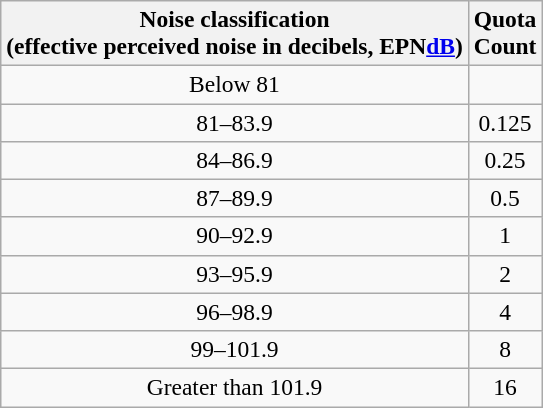<table class="wikitable" style="text-align:center; font-size:98%;">
<tr>
<th>Noise classification <br>(effective perceived noise in decibels, EPN<a href='#'>dB</a>)</th>
<th>Quota <br>Count</th>
</tr>
<tr>
<td>Below 81</td>
<td></td>
</tr>
<tr>
<td>81–83.9</td>
<td>0.125</td>
</tr>
<tr>
<td>84–86.9</td>
<td>0.25</td>
</tr>
<tr>
<td>87–89.9</td>
<td>0.5</td>
</tr>
<tr>
<td>90–92.9</td>
<td>1</td>
</tr>
<tr>
<td>93–95.9</td>
<td>2</td>
</tr>
<tr>
<td>96–98.9</td>
<td>4</td>
</tr>
<tr>
<td>99–101.9</td>
<td>8</td>
</tr>
<tr>
<td>Greater than 101.9</td>
<td>16</td>
</tr>
</table>
